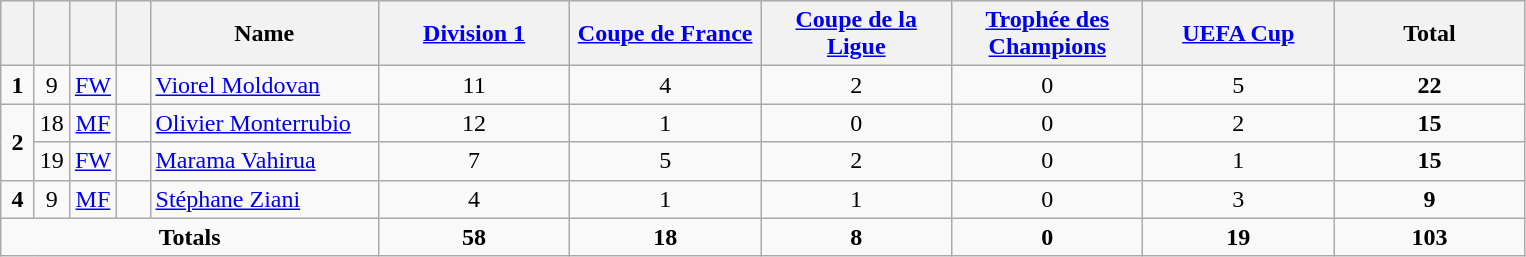<table class="wikitable" style="text-align:center">
<tr>
<th width=15></th>
<th width=15></th>
<th width=15></th>
<th width=15></th>
<th width=145>Name</th>
<th width=120><a href='#'>Division 1</a></th>
<th width=120><a href='#'>Coupe de France</a></th>
<th width=120><a href='#'>Coupe de la Ligue</a></th>
<th width=120><a href='#'>Trophée des Champions</a></th>
<th width=120><a href='#'>UEFA Cup</a></th>
<th width=120>Total</th>
</tr>
<tr>
<td><strong>1</strong></td>
<td>9</td>
<td><a href='#'>FW</a></td>
<td></td>
<td align=left><a href='#'>Viorel Moldovan</a></td>
<td>11</td>
<td>4</td>
<td>2</td>
<td>0</td>
<td>5</td>
<td><strong>22</strong></td>
</tr>
<tr>
<td rowspan=2><strong>2</strong></td>
<td>18</td>
<td><a href='#'>MF</a></td>
<td></td>
<td align=left><a href='#'>Olivier Monterrubio</a></td>
<td>12</td>
<td>1</td>
<td>0</td>
<td>0</td>
<td>2</td>
<td><strong>15</strong></td>
</tr>
<tr>
<td>19</td>
<td><a href='#'>FW</a></td>
<td></td>
<td align=left><a href='#'>Marama Vahirua</a></td>
<td>7</td>
<td>5</td>
<td>2</td>
<td>0</td>
<td>1</td>
<td><strong>15</strong></td>
</tr>
<tr>
<td><strong>4</strong></td>
<td>9</td>
<td><a href='#'>MF</a></td>
<td></td>
<td align=left><a href='#'>Stéphane Ziani</a></td>
<td>4</td>
<td>1</td>
<td>1</td>
<td>0</td>
<td>3</td>
<td><strong>9</strong></td>
</tr>
<tr>
<td colspan=5><strong>Totals</strong></td>
<td><strong>58</strong></td>
<td><strong>18</strong></td>
<td><strong>8</strong></td>
<td><strong>0</strong></td>
<td><strong>19</strong></td>
<td><strong>103</strong></td>
</tr>
</table>
